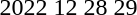<table>
<tr>
<td>2022</td>
<td> 12</td>
<td> 28</td>
<td> 29</td>
</tr>
</table>
